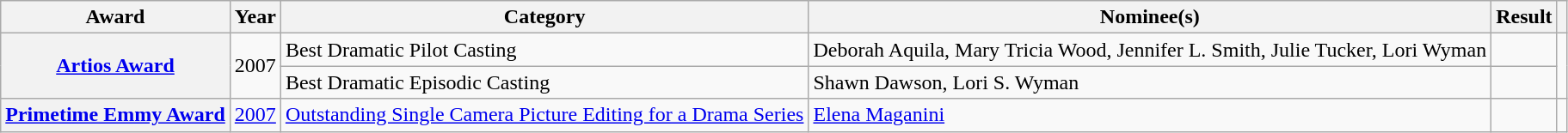<table class="wikitable sortable plainrowheaders">
<tr>
<th scope=col>Award</th>
<th scope=col>Year</th>
<th scope=col>Category</th>
<th scope=col>Nominee(s)</th>
<th scope=col>Result</th>
<th scope="col" class="unsortable"></th>
</tr>
<tr>
<th scope=rowgroup rowspan=2><a href='#'>Artios Award</a></th>
<td rowspan="2">2007</td>
<td>Best Dramatic Pilot Casting</td>
<td data-sort-value="Aquila, Deborah">Deborah Aquila, Mary Tricia Wood, Jennifer L. Smith, Julie Tucker, Lori Wyman</td>
<td></td>
<td rowspan="2"></td>
</tr>
<tr>
<td>Best Dramatic Episodic Casting</td>
<td data-sort-value="Dawson, Shawn">Shawn Dawson, Lori S. Wyman</td>
<td></td>
</tr>
<tr>
<th scope=row><a href='#'>Primetime Emmy Award</a></th>
<td><a href='#'>2007</a></td>
<td><a href='#'>Outstanding Single Camera Picture Editing for a Drama Series</a></td>
<td data-sort-value="Maganini, Elena"><a href='#'>Elena Maganini</a></td>
<td></td>
<td></td>
</tr>
</table>
